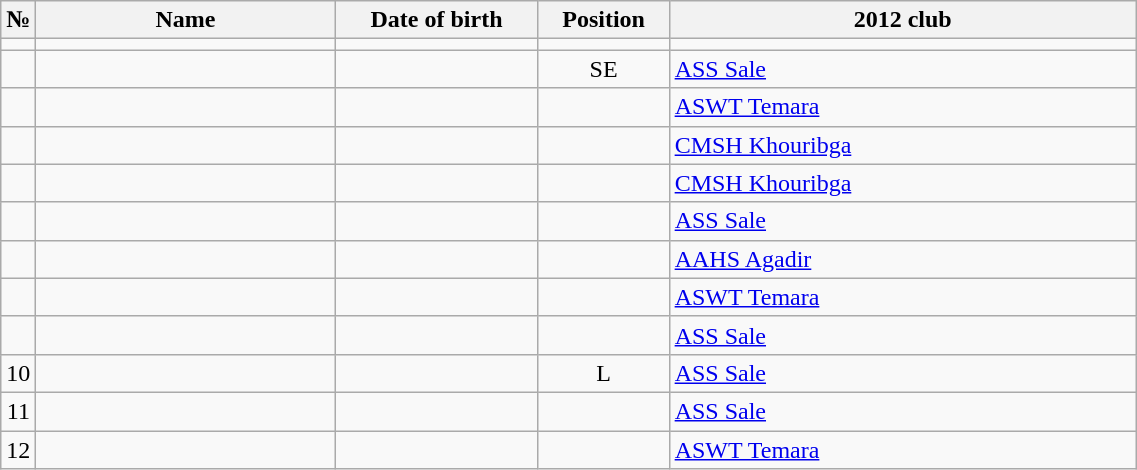<table class="wikitable sortable" style="font-size:100%; text-align:center;">
<tr>
<th>№</th>
<th style="width:12em">Name</th>
<th style="width:8em">Date of birth</th>
<th style="width:5em">Position</th>
<th style="width:19em">2012 club</th>
</tr>
<tr>
<td></td>
<td style="text-align:left;"></td>
<td style="text-align:right;"></td>
<td></td>
<td></td>
</tr>
<tr>
<td></td>
<td style="text-align:left;"></td>
<td style="text-align:right;"></td>
<td>SE</td>
<td style="text-align:left;"> <a href='#'>ASS Sale</a></td>
</tr>
<tr>
<td></td>
<td style="text-align:left;"></td>
<td style="text-align:right;"></td>
<td></td>
<td style="text-align:left;"> <a href='#'>ASWT Temara</a></td>
</tr>
<tr>
<td></td>
<td style="text-align:left;"></td>
<td style="text-align:right;"></td>
<td></td>
<td style="text-align:left;"> <a href='#'>CMSH Khouribga</a></td>
</tr>
<tr>
<td></td>
<td style="text-align:left;"></td>
<td style="text-align:right;"></td>
<td></td>
<td style="text-align:left;"> <a href='#'>CMSH Khouribga</a></td>
</tr>
<tr>
<td></td>
<td style="text-align:left;"></td>
<td style="text-align:right;"></td>
<td></td>
<td style="text-align:left;"> <a href='#'>ASS Sale</a></td>
</tr>
<tr>
<td></td>
<td style="text-align:left;"></td>
<td style="text-align:right;"></td>
<td></td>
<td style="text-align:left;"> <a href='#'>AAHS Agadir</a></td>
</tr>
<tr>
<td></td>
<td style="text-align:left;"></td>
<td style="text-align:right;"></td>
<td></td>
<td style="text-align:left;"> <a href='#'>ASWT Temara</a></td>
</tr>
<tr>
<td></td>
<td style="text-align:left;"></td>
<td style="text-align:right;"></td>
<td></td>
<td style="text-align:left;"> <a href='#'>ASS Sale</a></td>
</tr>
<tr>
<td>10</td>
<td style="text-align:left;"></td>
<td style="text-align:right;"></td>
<td>L</td>
<td style="text-align:left;"> <a href='#'>ASS Sale</a></td>
</tr>
<tr>
<td>11</td>
<td style="text-align:left;"></td>
<td style="text-align:right;"></td>
<td></td>
<td style="text-align:left;"> <a href='#'>ASS Sale</a></td>
</tr>
<tr>
<td>12</td>
<td style="text-align:left;"></td>
<td style="text-align:right;"></td>
<td></td>
<td style="text-align:left;"> <a href='#'>ASWT Temara</a></td>
</tr>
</table>
